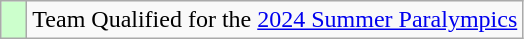<table class="wikitable" style="text-align: center;">
<tr>
<td width=10px bgcolor=#ccffcc></td>
<td>Team Qualified for the <a href='#'>2024 Summer Paralympics</a></td>
</tr>
</table>
